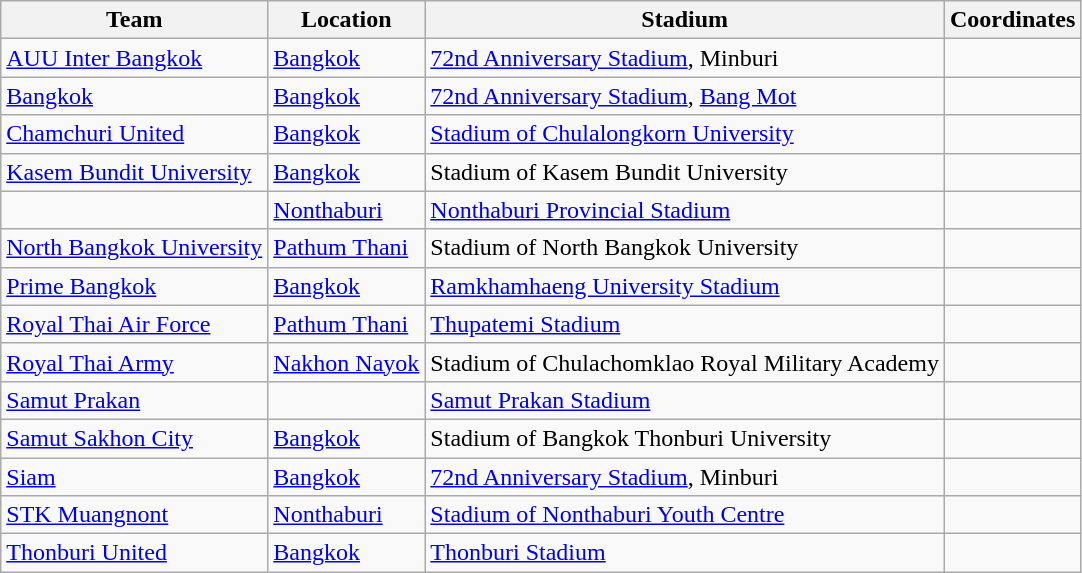<table class="wikitable sortable">
<tr>
<th>Team</th>
<th>Location</th>
<th>Stadium</th>
<th>Coordinates</th>
</tr>
<tr>
<td><a href='#'>AUU Inter Bangkok</a></td>
<td><a href='#'>Bangkok</a> </td>
<td><a href='#'>72nd Anniversary Stadium</a>, Minburi</td>
<td></td>
</tr>
<tr>
<td><a href='#'>Bangkok</a></td>
<td><a href='#'>Bangkok</a> </td>
<td><a href='#'>72nd Anniversary Stadium</a>, <a href='#'>Bang Mot</a></td>
<td></td>
</tr>
<tr>
<td><a href='#'>Chamchuri United</a></td>
<td><a href='#'>Bangkok</a> </td>
<td><a href='#'>Stadium of Chulalongkorn University</a></td>
<td></td>
</tr>
<tr>
<td><a href='#'>Kasem Bundit University</a></td>
<td><a href='#'>Bangkok</a> </td>
<td>Stadium of Kasem Bundit University</td>
<td></td>
</tr>
<tr>
<td></td>
<td><a href='#'>Nonthaburi</a> </td>
<td><a href='#'>Nonthaburi Provincial Stadium</a></td>
<td></td>
</tr>
<tr>
<td><a href='#'>North Bangkok University</a></td>
<td><a href='#'>Pathum Thani</a> </td>
<td>Stadium of North Bangkok University</td>
<td></td>
</tr>
<tr>
<td><a href='#'>Prime Bangkok</a></td>
<td><a href='#'>Bangkok</a> </td>
<td><a href='#'>Ramkhamhaeng University Stadium</a></td>
<td></td>
</tr>
<tr>
<td><a href='#'>Royal Thai Air Force</a></td>
<td><a href='#'>Pathum Thani</a> </td>
<td><a href='#'>Thupatemi Stadium</a></td>
<td></td>
</tr>
<tr>
<td><a href='#'>Royal Thai Army</a></td>
<td><a href='#'>Nakhon Nayok</a> </td>
<td>Stadium of Chulachomklao Royal Military Academy</td>
<td></td>
</tr>
<tr>
<td><a href='#'>Samut Prakan</a></td>
<td></td>
<td><a href='#'>Samut Prakan Stadium</a></td>
<td></td>
</tr>
<tr>
<td><a href='#'>Samut Sakhon City</a></td>
<td><a href='#'>Bangkok</a> </td>
<td>Stadium of Bangkok Thonburi University</td>
<td></td>
</tr>
<tr>
<td><a href='#'>Siam</a></td>
<td><a href='#'>Bangkok</a> </td>
<td><a href='#'>72nd Anniversary Stadium</a>, Minburi</td>
<td></td>
</tr>
<tr>
<td><a href='#'>STK Muangnont</a></td>
<td><a href='#'>Nonthaburi</a> </td>
<td><a href='#'>Stadium of Nonthaburi Youth Centre</a></td>
<td></td>
</tr>
<tr>
<td><a href='#'>Thonburi United</a></td>
<td><a href='#'>Bangkok</a> </td>
<td><a href='#'>Thonburi Stadium</a></td>
<td></td>
</tr>
</table>
